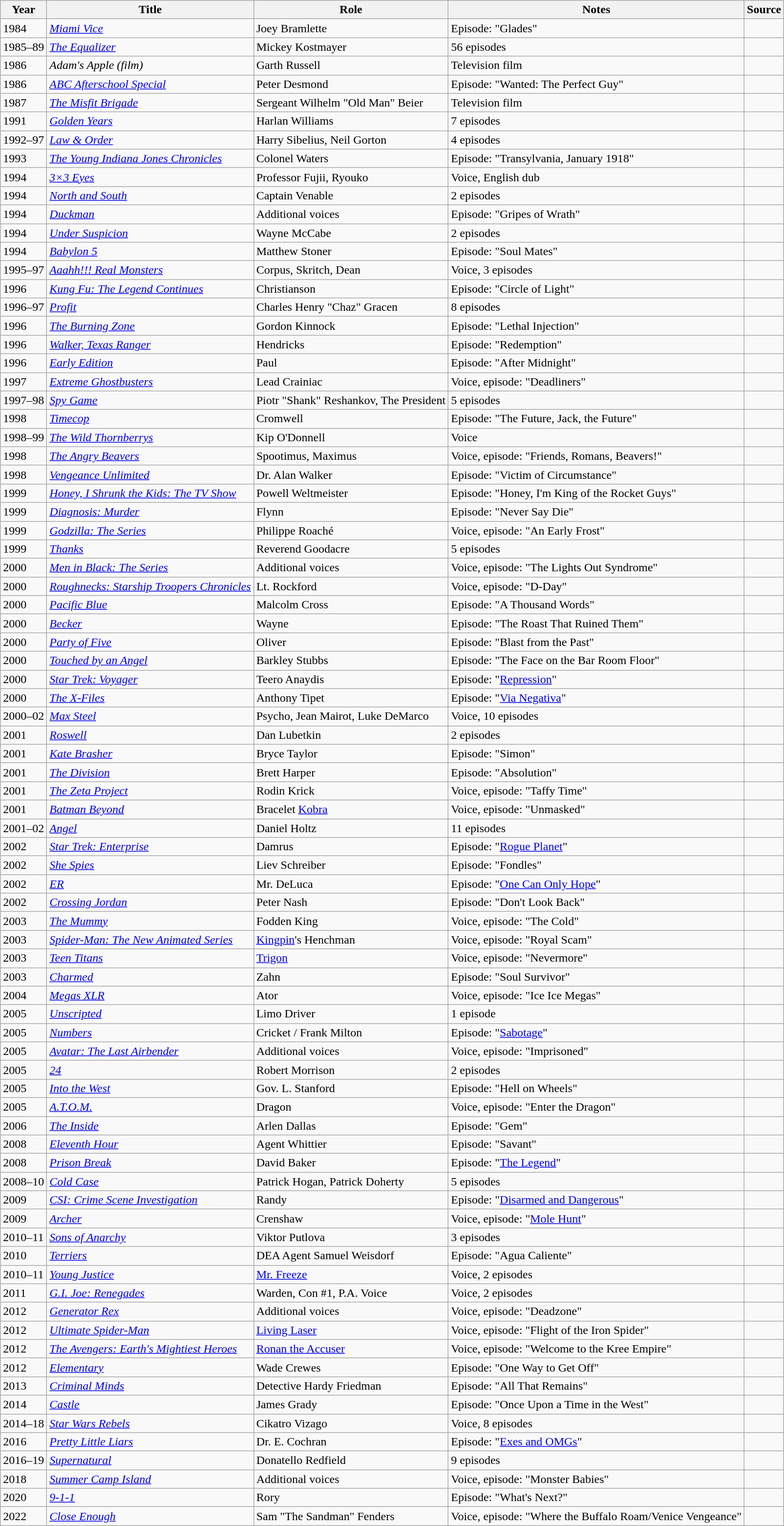<table class="wikitable sortable">
<tr>
<th>Year</th>
<th>Title</th>
<th>Role</th>
<th class="unsortable">Notes</th>
<th class="unsortable">Source</th>
</tr>
<tr>
<td>1984</td>
<td><em><a href='#'>Miami Vice</a></em></td>
<td>Joey Bramlette</td>
<td>Episode: "Glades"</td>
<td></td>
</tr>
<tr>
<td>1985–89</td>
<td><em><a href='#'>The Equalizer</a></em></td>
<td>Mickey Kostmayer</td>
<td>56 episodes</td>
<td></td>
</tr>
<tr>
<td>1986</td>
<td><em>Adam's Apple (film)</em></td>
<td>Garth Russell</td>
<td>Television film</td>
<td></td>
</tr>
<tr>
<td>1986</td>
<td><em><a href='#'>ABC Afterschool Special</a></em></td>
<td>Peter Desmond</td>
<td>Episode: "Wanted: The Perfect Guy"</td>
<td></td>
</tr>
<tr>
<td>1987</td>
<td><em><a href='#'>The Misfit Brigade</a></em></td>
<td>Sergeant Wilhelm "Old Man" Beier</td>
<td>Television film</td>
<td></td>
</tr>
<tr>
<td>1991</td>
<td><em><a href='#'>Golden Years</a></em></td>
<td>Harlan Williams</td>
<td>7 episodes</td>
<td></td>
</tr>
<tr>
<td>1992–97</td>
<td><em><a href='#'>Law & Order</a></em></td>
<td>Harry Sibelius, Neil Gorton</td>
<td>4 episodes</td>
<td></td>
</tr>
<tr>
<td>1993</td>
<td><em><a href='#'>The Young Indiana Jones Chronicles</a></em></td>
<td>Colonel Waters</td>
<td>Episode: "Transylvania, January 1918"</td>
<td></td>
</tr>
<tr>
<td>1994</td>
<td><em><a href='#'>3×3 Eyes</a></em></td>
<td>Professor Fujii, Ryouko</td>
<td>Voice, English dub</td>
<td></td>
</tr>
<tr>
<td>1994</td>
<td><em><a href='#'>North and South</a></em></td>
<td>Captain Venable</td>
<td>2 episodes</td>
<td></td>
</tr>
<tr>
<td>1994</td>
<td><em><a href='#'>Duckman</a></em></td>
<td>Additional voices</td>
<td>Episode: "Gripes of Wrath"</td>
<td></td>
</tr>
<tr>
<td>1994</td>
<td><em><a href='#'>Under Suspicion</a></em></td>
<td>Wayne McCabe</td>
<td>2 episodes</td>
<td></td>
</tr>
<tr>
<td>1994</td>
<td><em><a href='#'>Babylon 5</a></em></td>
<td>Matthew Stoner</td>
<td>Episode: "Soul Mates"</td>
<td></td>
</tr>
<tr>
<td>1995–97</td>
<td><em><a href='#'>Aaahh!!! Real Monsters</a></em></td>
<td>Corpus, Skritch, Dean</td>
<td>Voice, 3 episodes</td>
<td></td>
</tr>
<tr>
<td>1996</td>
<td><em><a href='#'>Kung Fu: The Legend Continues</a></em></td>
<td>Christianson</td>
<td>Episode: "Circle of Light"</td>
<td></td>
</tr>
<tr>
<td>1996–97</td>
<td><em><a href='#'>Profit</a></em></td>
<td>Charles Henry "Chaz" Gracen</td>
<td>8 episodes</td>
<td></td>
</tr>
<tr>
<td>1996</td>
<td><em><a href='#'>The Burning Zone</a></em></td>
<td>Gordon Kinnock</td>
<td>Episode: "Lethal Injection"</td>
<td></td>
</tr>
<tr>
<td>1996</td>
<td><em><a href='#'>Walker, Texas Ranger</a></em></td>
<td>Hendricks</td>
<td>Episode: "Redemption"</td>
<td></td>
</tr>
<tr>
<td>1996</td>
<td><em><a href='#'>Early Edition</a></em></td>
<td>Paul</td>
<td>Episode: "After Midnight"</td>
<td></td>
</tr>
<tr>
<td>1997</td>
<td><em><a href='#'>Extreme Ghostbusters</a></em></td>
<td>Lead Crainiac</td>
<td>Voice, episode: "Deadliners"</td>
<td></td>
</tr>
<tr>
<td>1997–98</td>
<td><em><a href='#'>Spy Game</a></em></td>
<td>Piotr "Shank" Reshankov, The President</td>
<td>5 episodes</td>
<td></td>
</tr>
<tr>
<td>1998</td>
<td><em><a href='#'>Timecop</a></em></td>
<td>Cromwell</td>
<td>Episode: "The Future, Jack, the Future"</td>
<td></td>
</tr>
<tr>
<td>1998–99</td>
<td><em><a href='#'>The Wild Thornberrys</a></em></td>
<td>Kip O'Donnell</td>
<td>Voice</td>
<td></td>
</tr>
<tr>
<td>1998</td>
<td><em><a href='#'>The Angry Beavers</a></em></td>
<td>Spootimus, Maximus</td>
<td>Voice, episode: "Friends, Romans, Beavers!"</td>
<td></td>
</tr>
<tr>
<td>1998</td>
<td><em><a href='#'>Vengeance Unlimited</a></em></td>
<td>Dr. Alan Walker</td>
<td>Episode: "Victim of Circumstance"</td>
<td></td>
</tr>
<tr>
<td>1999</td>
<td><em><a href='#'>Honey, I Shrunk the Kids: The TV Show</a></em></td>
<td>Powell Weltmeister</td>
<td>Episode: "Honey, I'm King of the Rocket Guys"</td>
<td></td>
</tr>
<tr>
<td>1999</td>
<td><em><a href='#'>Diagnosis: Murder</a></em></td>
<td>Flynn</td>
<td>Episode: "Never Say Die"</td>
<td></td>
</tr>
<tr>
<td>1999</td>
<td><em><a href='#'>Godzilla: The Series</a></em></td>
<td>Philippe Roaché</td>
<td>Voice, episode: "An Early Frost"</td>
<td></td>
</tr>
<tr>
<td>1999</td>
<td><em><a href='#'>Thanks</a></em></td>
<td>Reverend Goodacre</td>
<td>5 episodes</td>
<td></td>
</tr>
<tr>
<td>2000</td>
<td><em><a href='#'>Men in Black: The Series</a></em></td>
<td>Additional voices</td>
<td>Voice, episode: "The Lights Out Syndrome"</td>
<td></td>
</tr>
<tr>
<td>2000</td>
<td><em><a href='#'>Roughnecks: Starship Troopers Chronicles</a></em></td>
<td>Lt. Rockford</td>
<td>Voice, episode: "D-Day"</td>
<td></td>
</tr>
<tr>
<td>2000</td>
<td><em><a href='#'>Pacific Blue</a></em></td>
<td>Malcolm Cross</td>
<td>Episode: "A Thousand Words"</td>
<td></td>
</tr>
<tr>
<td>2000</td>
<td><em><a href='#'>Becker</a></em></td>
<td>Wayne</td>
<td>Episode: "The Roast That Ruined Them"</td>
<td></td>
</tr>
<tr>
<td>2000</td>
<td><em><a href='#'>Party of Five</a></em></td>
<td>Oliver</td>
<td>Episode: "Blast from the Past"</td>
<td></td>
</tr>
<tr>
<td>2000</td>
<td><em><a href='#'>Touched by an Angel</a></em></td>
<td>Barkley Stubbs</td>
<td>Episode: "The Face on the Bar Room Floor"</td>
<td></td>
</tr>
<tr>
<td>2000</td>
<td><em><a href='#'>Star Trek: Voyager</a></em></td>
<td>Teero Anaydis</td>
<td>Episode: "<a href='#'>Repression</a>"</td>
<td></td>
</tr>
<tr>
<td>2000</td>
<td><em><a href='#'>The X-Files</a></em></td>
<td>Anthony Tipet</td>
<td>Episode: "<a href='#'>Via Negativa</a>"</td>
<td></td>
</tr>
<tr>
<td>2000–02</td>
<td><em><a href='#'>Max Steel</a></em></td>
<td>Psycho, Jean Mairot, Luke DeMarco</td>
<td>Voice, 10 episodes</td>
<td></td>
</tr>
<tr>
<td>2001</td>
<td><em><a href='#'>Roswell</a></em></td>
<td>Dan Lubetkin</td>
<td>2 episodes</td>
<td></td>
</tr>
<tr>
<td>2001</td>
<td><em><a href='#'>Kate Brasher</a></em></td>
<td>Bryce Taylor</td>
<td>Episode: "Simon"</td>
<td></td>
</tr>
<tr>
<td>2001</td>
<td><em><a href='#'>The Division</a></em></td>
<td>Brett Harper</td>
<td>Episode: "Absolution"</td>
<td></td>
</tr>
<tr>
<td>2001</td>
<td><em><a href='#'>The Zeta Project</a></em></td>
<td>Rodin Krick</td>
<td>Voice, episode: "Taffy Time"</td>
<td></td>
</tr>
<tr>
<td>2001</td>
<td><em><a href='#'>Batman Beyond</a></em></td>
<td>Bracelet <a href='#'>Kobra</a></td>
<td>Voice, episode: "Unmasked"</td>
<td></td>
</tr>
<tr>
<td>2001–02</td>
<td><em><a href='#'>Angel</a></em></td>
<td>Daniel Holtz</td>
<td>11 episodes</td>
<td></td>
</tr>
<tr>
<td>2002</td>
<td><em><a href='#'>Star Trek: Enterprise</a></em></td>
<td>Damrus</td>
<td>Episode: "<a href='#'>Rogue Planet</a>"</td>
<td></td>
</tr>
<tr>
<td>2002</td>
<td><em><a href='#'>She Spies</a></em></td>
<td>Liev Schreiber</td>
<td>Episode: "Fondles"</td>
<td></td>
</tr>
<tr>
<td>2002</td>
<td><em><a href='#'>ER</a></em></td>
<td>Mr. DeLuca</td>
<td>Episode: "<a href='#'>One Can Only Hope</a>"</td>
<td></td>
</tr>
<tr>
<td>2002</td>
<td><em><a href='#'>Crossing Jordan</a></em></td>
<td>Peter Nash</td>
<td>Episode: "Don't Look Back"</td>
<td></td>
</tr>
<tr>
<td>2003</td>
<td><em><a href='#'>The Mummy</a></em></td>
<td>Fodden King</td>
<td>Voice, episode: "The Cold"</td>
<td></td>
</tr>
<tr>
<td>2003</td>
<td><em><a href='#'>Spider-Man: The New Animated Series</a></em></td>
<td><a href='#'>Kingpin</a>'s Henchman</td>
<td>Voice, episode: "Royal Scam"</td>
</tr>
<tr>
<td>2003</td>
<td><em><a href='#'>Teen Titans</a></em></td>
<td><a href='#'>Trigon</a></td>
<td>Voice, episode: "Nevermore"</td>
<td></td>
</tr>
<tr>
<td>2003</td>
<td><em><a href='#'>Charmed</a></em></td>
<td>Zahn</td>
<td>Episode: "Soul Survivor"</td>
<td></td>
</tr>
<tr>
<td>2004</td>
<td><em><a href='#'>Megas XLR</a></em></td>
<td>Ator</td>
<td>Voice, episode: "Ice Ice Megas"</td>
<td></td>
</tr>
<tr>
<td>2005</td>
<td><em><a href='#'>Unscripted</a></em></td>
<td>Limo Driver</td>
<td>1 episode</td>
<td></td>
</tr>
<tr>
<td>2005</td>
<td><em><a href='#'>Numbers</a></em></td>
<td>Cricket / Frank Milton</td>
<td>Episode: "<a href='#'>Sabotage</a>"</td>
<td></td>
</tr>
<tr>
<td>2005</td>
<td><em><a href='#'>Avatar: The Last Airbender</a></em></td>
<td>Additional voices</td>
<td>Voice, episode: "Imprisoned"</td>
<td></td>
</tr>
<tr>
<td>2005</td>
<td><em><a href='#'>24</a></em></td>
<td>Robert Morrison</td>
<td>2 episodes</td>
<td></td>
</tr>
<tr>
<td>2005</td>
<td><em><a href='#'>Into the West</a></em></td>
<td>Gov. L. Stanford</td>
<td>Episode: "Hell on Wheels"</td>
<td></td>
</tr>
<tr>
<td>2005</td>
<td><em><a href='#'>A.T.O.M.</a></em></td>
<td>Dragon</td>
<td>Voice, episode: "Enter the Dragon"</td>
<td></td>
</tr>
<tr>
<td>2006</td>
<td><em><a href='#'>The Inside</a></em></td>
<td>Arlen Dallas</td>
<td>Episode: "Gem"</td>
<td></td>
</tr>
<tr>
<td>2008</td>
<td><em><a href='#'>Eleventh Hour</a></em></td>
<td>Agent Whittier</td>
<td>Episode: "Savant"</td>
<td></td>
</tr>
<tr>
<td>2008</td>
<td><em><a href='#'>Prison Break</a></em></td>
<td>David Baker</td>
<td>Episode: "<a href='#'>The Legend</a>"</td>
<td></td>
</tr>
<tr>
<td>2008–10</td>
<td><em><a href='#'>Cold Case</a></em></td>
<td>Patrick Hogan, Patrick Doherty</td>
<td>5 episodes</td>
<td></td>
</tr>
<tr>
<td>2009</td>
<td><em><a href='#'>CSI: Crime Scene Investigation</a></em></td>
<td>Randy</td>
<td>Episode: "<a href='#'>Disarmed and Dangerous</a>"</td>
<td></td>
</tr>
<tr>
<td>2009</td>
<td><em><a href='#'>Archer</a></em></td>
<td>Crenshaw</td>
<td>Voice, episode: "<a href='#'>Mole Hunt</a>"</td>
<td></td>
</tr>
<tr>
<td>2010–11</td>
<td><em><a href='#'>Sons of Anarchy</a></em></td>
<td>Viktor Putlova</td>
<td>3 episodes</td>
<td></td>
</tr>
<tr>
<td>2010</td>
<td><em><a href='#'>Terriers</a></em></td>
<td>DEA Agent Samuel Weisdorf</td>
<td>Episode: "Agua Caliente"</td>
<td></td>
</tr>
<tr>
<td>2010–11</td>
<td><em><a href='#'>Young Justice</a></em></td>
<td><a href='#'>Mr. Freeze</a></td>
<td>Voice, 2 episodes</td>
<td></td>
</tr>
<tr>
<td>2011</td>
<td><em><a href='#'>G.I. Joe: Renegades</a></em></td>
<td>Warden, Con #1, P.A. Voice</td>
<td>Voice, 2 episodes</td>
<td></td>
</tr>
<tr>
<td>2012</td>
<td><em><a href='#'>Generator Rex</a></em></td>
<td>Additional voices</td>
<td>Voice, episode: "Deadzone"</td>
<td></td>
</tr>
<tr>
<td>2012</td>
<td><em><a href='#'>Ultimate Spider-Man</a></em></td>
<td><a href='#'>Living Laser</a></td>
<td>Voice, episode: "Flight of the Iron Spider"</td>
<td></td>
</tr>
<tr>
<td>2012</td>
<td><em><a href='#'>The Avengers: Earth's Mightiest Heroes</a></em></td>
<td><a href='#'>Ronan the Accuser</a></td>
<td>Voice, episode: "Welcome to the Kree Empire"</td>
<td></td>
</tr>
<tr>
<td>2012</td>
<td><em><a href='#'>Elementary</a></em></td>
<td>Wade Crewes</td>
<td>Episode: "One Way to Get Off"</td>
<td></td>
</tr>
<tr>
<td>2013</td>
<td><em><a href='#'>Criminal Minds</a></em></td>
<td>Detective Hardy Friedman</td>
<td>Episode: "All That Remains"</td>
<td></td>
</tr>
<tr>
<td>2014</td>
<td><em><a href='#'>Castle</a></em></td>
<td>James Grady</td>
<td>Episode: "Once Upon a Time in the West"</td>
<td></td>
</tr>
<tr>
<td>2014–18</td>
<td><em><a href='#'>Star Wars Rebels</a></em></td>
<td>Cikatro Vizago</td>
<td>Voice, 8 episodes</td>
<td></td>
</tr>
<tr>
<td>2016</td>
<td><em><a href='#'>Pretty Little Liars</a></em></td>
<td>Dr. E. Cochran</td>
<td>Episode: "<a href='#'>Exes and OMGs</a>"</td>
<td></td>
</tr>
<tr>
<td>2016–19</td>
<td><em><a href='#'>Supernatural</a></em></td>
<td>Donatello Redfield</td>
<td>9 episodes</td>
<td></td>
</tr>
<tr>
<td>2018</td>
<td><em><a href='#'>Summer Camp Island</a></em></td>
<td>Additional voices</td>
<td>Voice, episode: "Monster Babies"</td>
<td></td>
</tr>
<tr>
<td>2020</td>
<td><em><a href='#'>9-1-1</a></em></td>
<td>Rory</td>
<td>Episode: "What's Next?"</td>
<td></td>
</tr>
<tr>
<td>2022</td>
<td><em><a href='#'>Close Enough</a></em></td>
<td>Sam "The Sandman" Fenders</td>
<td>Voice, episode: "Where the Buffalo Roam/Venice Vengeance"</td>
</tr>
</table>
